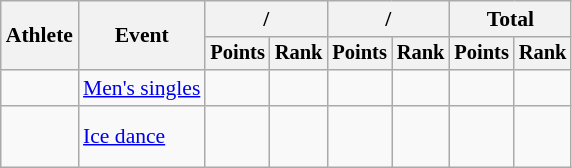<table class="wikitable" style="font-size:90%; text-align:center">
<tr>
<th rowspan=2>Athlete</th>
<th rowspan=2>Event</th>
<th colspan=2>/</th>
<th colspan=2>/</th>
<th colspan=2>Total</th>
</tr>
<tr style="font-size:95%">
<th>Points</th>
<th>Rank</th>
<th>Points</th>
<th>Rank</th>
<th>Points</th>
<th>Rank</th>
</tr>
<tr>
<td align=left> </td>
<td align=left><a href='#'>Men's singles</a></td>
<td></td>
<td></td>
<td></td>
<td></td>
<td></td>
<td></td>
</tr>
<tr>
<td align=left> <br> </td>
<td align=left><a href='#'>Ice dance</a></td>
<td></td>
<td></td>
<td></td>
<td></td>
<td></td>
<td></td>
</tr>
</table>
